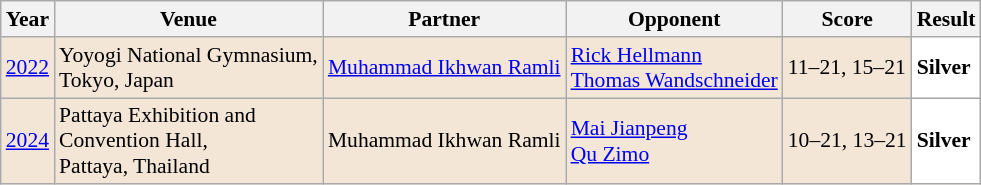<table class="sortable wikitable" style="font-size: 90%;">
<tr>
<th>Year</th>
<th>Venue</th>
<th>Partner</th>
<th>Opponent</th>
<th>Score</th>
<th>Result</th>
</tr>
<tr style="background:#F3E6D7">
<td align="center"><a href='#'>2022</a></td>
<td align="left">Yoyogi National Gymnasium,<br>Tokyo, Japan</td>
<td align="left"> <a href='#'>Muhammad Ikhwan Ramli</a></td>
<td align="left"> <a href='#'>Rick Hellmann</a><br> <a href='#'>Thomas Wandschneider</a></td>
<td align="left">11–21, 15–21</td>
<td style="text-align:left; background:white"> <strong>Silver</strong></td>
</tr>
<tr style="background:#F3E6D7">
<td align="center"><a href='#'>2024</a></td>
<td align="left">Pattaya Exhibition and<br>Convention Hall,<br>Pattaya, Thailand</td>
<td align="left"> Muhammad Ikhwan Ramli</td>
<td align="left"> <a href='#'>Mai Jianpeng</a><br> <a href='#'>Qu Zimo</a></td>
<td align="left">10–21, 13–21</td>
<td style="text-align:left; background:white"> <strong>Silver</strong></td>
</tr>
</table>
